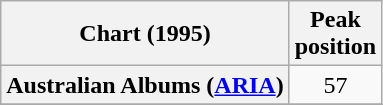<table class="wikitable sortable plainrowheaders" style="text-align:center">
<tr>
<th scope="col">Chart (1995)</th>
<th scope="col">Peak<br>position</th>
</tr>
<tr>
<th scope="row">Australian Albums (<a href='#'>ARIA</a>)</th>
<td>57</td>
</tr>
<tr>
</tr>
<tr>
</tr>
</table>
